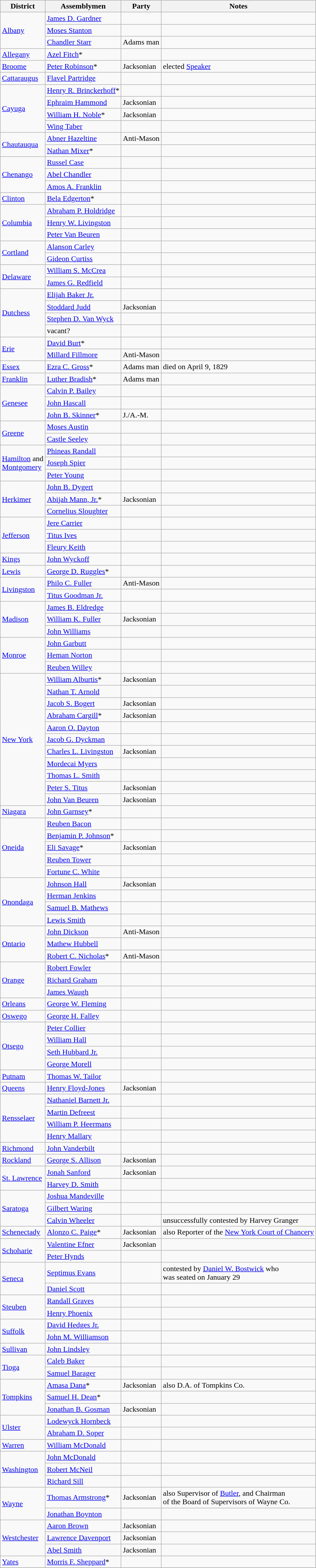<table class=wikitable>
<tr>
<th>District</th>
<th>Assemblymen</th>
<th>Party</th>
<th>Notes</th>
</tr>
<tr>
<td rowspan="3"><a href='#'>Albany</a></td>
<td><a href='#'>James D. Gardner</a></td>
<td></td>
<td></td>
</tr>
<tr>
<td><a href='#'>Moses Stanton</a></td>
<td></td>
<td></td>
</tr>
<tr>
<td><a href='#'>Chandler Starr</a></td>
<td>Adams man</td>
<td></td>
</tr>
<tr>
<td><a href='#'>Allegany</a></td>
<td><a href='#'>Azel Fitch</a>*</td>
<td></td>
<td></td>
</tr>
<tr>
<td><a href='#'>Broome</a></td>
<td><a href='#'>Peter Robinson</a>*</td>
<td>Jacksonian</td>
<td>elected <a href='#'>Speaker</a></td>
</tr>
<tr>
<td><a href='#'>Cattaraugus</a></td>
<td><a href='#'>Flavel Partridge</a></td>
<td></td>
<td></td>
</tr>
<tr>
<td rowspan="4"><a href='#'>Cayuga</a></td>
<td><a href='#'>Henry R. Brinckerhoff</a>*</td>
<td></td>
<td></td>
</tr>
<tr>
<td><a href='#'>Ephraim Hammond</a></td>
<td>Jacksonian</td>
<td></td>
</tr>
<tr>
<td><a href='#'>William H. Noble</a>*</td>
<td>Jacksonian</td>
<td></td>
</tr>
<tr>
<td><a href='#'>Wing Taber</a></td>
<td></td>
<td></td>
</tr>
<tr>
<td rowspan="2"><a href='#'>Chautauqua</a></td>
<td><a href='#'>Abner Hazeltine</a></td>
<td>Anti-Mason</td>
<td></td>
</tr>
<tr>
<td><a href='#'>Nathan Mixer</a>*</td>
<td></td>
<td></td>
</tr>
<tr>
<td rowspan="3"><a href='#'>Chenango</a></td>
<td><a href='#'>Russel Case</a></td>
<td></td>
<td></td>
</tr>
<tr>
<td><a href='#'>Abel Chandler</a></td>
<td></td>
<td></td>
</tr>
<tr>
<td><a href='#'>Amos A. Franklin</a></td>
<td></td>
<td></td>
</tr>
<tr>
<td><a href='#'>Clinton</a></td>
<td><a href='#'>Bela Edgerton</a>*</td>
<td></td>
<td></td>
</tr>
<tr>
<td rowspan="3"><a href='#'>Columbia</a></td>
<td><a href='#'>Abraham P. Holdridge</a></td>
<td></td>
<td></td>
</tr>
<tr>
<td><a href='#'>Henry W. Livingston</a></td>
<td></td>
<td></td>
</tr>
<tr>
<td><a href='#'>Peter Van Beuren</a></td>
<td></td>
<td></td>
</tr>
<tr>
<td rowspan="2"><a href='#'>Cortland</a></td>
<td><a href='#'>Alanson Carley</a></td>
<td></td>
<td></td>
</tr>
<tr>
<td><a href='#'>Gideon Curtiss</a></td>
<td></td>
<td></td>
</tr>
<tr>
<td rowspan="2"><a href='#'>Delaware</a></td>
<td><a href='#'>William S. McCrea</a></td>
<td></td>
<td></td>
</tr>
<tr>
<td><a href='#'>James G. Redfield</a></td>
<td></td>
<td></td>
</tr>
<tr>
<td rowspan="4"><a href='#'>Dutchess</a></td>
<td><a href='#'>Elijah Baker Jr.</a></td>
<td></td>
<td></td>
</tr>
<tr>
<td><a href='#'>Stoddard Judd</a></td>
<td>Jacksonian</td>
<td></td>
</tr>
<tr>
<td><a href='#'>Stephen D. Van Wyck</a></td>
<td></td>
<td></td>
</tr>
<tr>
<td>vacant?</td>
<td></td>
<td></td>
</tr>
<tr>
<td rowspan="2"><a href='#'>Erie</a></td>
<td><a href='#'>David Burt</a>*</td>
<td></td>
<td></td>
</tr>
<tr>
<td><a href='#'>Millard Fillmore</a></td>
<td>Anti-Mason</td>
<td></td>
</tr>
<tr>
<td><a href='#'>Essex</a></td>
<td><a href='#'>Ezra C. Gross</a>*</td>
<td>Adams man</td>
<td>died on April 9, 1829</td>
</tr>
<tr>
<td><a href='#'>Franklin</a></td>
<td><a href='#'>Luther Bradish</a>*</td>
<td>Adams man</td>
<td></td>
</tr>
<tr>
<td rowspan="3"><a href='#'>Genesee</a></td>
<td><a href='#'>Calvin P. Bailey</a></td>
<td></td>
<td></td>
</tr>
<tr>
<td><a href='#'>John Hascall</a></td>
<td></td>
<td></td>
</tr>
<tr>
<td><a href='#'>John B. Skinner</a>*</td>
<td>J./A.-M.</td>
<td></td>
</tr>
<tr>
<td rowspan="2"><a href='#'>Greene</a></td>
<td><a href='#'>Moses Austin</a></td>
<td></td>
<td></td>
</tr>
<tr>
<td><a href='#'>Castle Seeley</a></td>
<td></td>
<td></td>
</tr>
<tr>
<td rowspan="3"><a href='#'>Hamilton</a> and <br><a href='#'>Montgomery</a></td>
<td><a href='#'>Phineas Randall</a></td>
<td></td>
<td></td>
</tr>
<tr>
<td><a href='#'>Joseph Spier</a></td>
<td></td>
<td></td>
</tr>
<tr>
<td><a href='#'>Peter Young</a></td>
<td></td>
<td></td>
</tr>
<tr>
<td rowspan="3"><a href='#'>Herkimer</a></td>
<td><a href='#'>John B. Dygert</a></td>
<td></td>
<td></td>
</tr>
<tr>
<td><a href='#'>Abijah Mann, Jr.</a>*</td>
<td>Jacksonian</td>
<td></td>
</tr>
<tr>
<td><a href='#'>Cornelius Sloughter</a></td>
<td></td>
<td></td>
</tr>
<tr>
<td rowspan="3"><a href='#'>Jefferson</a></td>
<td><a href='#'>Jere Carrier</a></td>
<td></td>
<td></td>
</tr>
<tr>
<td><a href='#'>Titus Ives</a></td>
<td></td>
<td></td>
</tr>
<tr>
<td><a href='#'>Fleury Keith</a></td>
<td></td>
<td></td>
</tr>
<tr>
<td><a href='#'>Kings</a></td>
<td><a href='#'>John Wyckoff</a></td>
<td></td>
<td></td>
</tr>
<tr>
<td><a href='#'>Lewis</a></td>
<td><a href='#'>George D. Ruggles</a>*</td>
<td></td>
<td></td>
</tr>
<tr>
<td rowspan="2"><a href='#'>Livingston</a></td>
<td><a href='#'>Philo C. Fuller</a></td>
<td>Anti-Mason</td>
<td></td>
</tr>
<tr>
<td><a href='#'>Titus Goodman Jr.</a></td>
<td></td>
<td></td>
</tr>
<tr>
<td rowspan="3"><a href='#'>Madison</a></td>
<td><a href='#'>James B. Eldredge</a></td>
<td></td>
<td></td>
</tr>
<tr>
<td><a href='#'>William K. Fuller</a></td>
<td>Jacksonian</td>
<td></td>
</tr>
<tr>
<td><a href='#'>John Williams</a></td>
<td></td>
<td></td>
</tr>
<tr>
<td rowspan="3"><a href='#'>Monroe</a></td>
<td><a href='#'>John Garbutt</a></td>
<td></td>
<td></td>
</tr>
<tr>
<td><a href='#'>Heman Norton</a></td>
<td></td>
<td></td>
</tr>
<tr>
<td><a href='#'>Reuben Willey</a></td>
<td></td>
<td></td>
</tr>
<tr>
<td rowspan="11"><a href='#'>New York</a></td>
<td><a href='#'>William Alburtis</a>*</td>
<td>Jacksonian</td>
<td></td>
</tr>
<tr>
<td><a href='#'>Nathan T. Arnold</a></td>
<td></td>
<td></td>
</tr>
<tr>
<td><a href='#'>Jacob S. Bogert</a></td>
<td>Jacksonian</td>
<td></td>
</tr>
<tr>
<td><a href='#'>Abraham Cargill</a>*</td>
<td>Jacksonian</td>
<td></td>
</tr>
<tr>
<td><a href='#'>Aaron O. Dayton</a></td>
<td></td>
<td></td>
</tr>
<tr>
<td><a href='#'>Jacob G. Dyckman</a></td>
<td></td>
<td></td>
</tr>
<tr>
<td><a href='#'>Charles L. Livingston</a></td>
<td>Jacksonian</td>
<td></td>
</tr>
<tr>
<td><a href='#'>Mordecai Myers</a></td>
<td></td>
<td></td>
</tr>
<tr>
<td><a href='#'>Thomas L. Smith</a></td>
<td></td>
<td></td>
</tr>
<tr>
<td><a href='#'>Peter S. Titus</a></td>
<td>Jacksonian</td>
<td></td>
</tr>
<tr>
<td><a href='#'>John Van Beuren</a></td>
<td>Jacksonian</td>
<td></td>
</tr>
<tr>
<td><a href='#'>Niagara</a></td>
<td><a href='#'>John Garnsey</a>*</td>
<td></td>
<td></td>
</tr>
<tr>
<td rowspan="5"><a href='#'>Oneida</a></td>
<td><a href='#'>Reuben Bacon</a></td>
<td></td>
<td></td>
</tr>
<tr>
<td><a href='#'>Benjamin P. Johnson</a>*</td>
<td></td>
<td></td>
</tr>
<tr>
<td><a href='#'>Eli Savage</a>*</td>
<td>Jacksonian</td>
<td></td>
</tr>
<tr>
<td><a href='#'>Reuben Tower</a></td>
<td></td>
<td></td>
</tr>
<tr>
<td><a href='#'>Fortune C. White</a></td>
<td></td>
<td></td>
</tr>
<tr>
<td rowspan="4"><a href='#'>Onondaga</a></td>
<td><a href='#'>Johnson Hall</a></td>
<td>Jacksonian</td>
<td></td>
</tr>
<tr>
<td><a href='#'>Herman Jenkins</a></td>
<td></td>
<td></td>
</tr>
<tr>
<td><a href='#'>Samuel B. Mathews</a></td>
<td></td>
<td></td>
</tr>
<tr>
<td><a href='#'>Lewis Smith</a></td>
<td></td>
<td></td>
</tr>
<tr>
<td rowspan="3"><a href='#'>Ontario</a></td>
<td><a href='#'>John Dickson</a></td>
<td>Anti-Mason</td>
<td></td>
</tr>
<tr>
<td><a href='#'>Mathew Hubbell</a></td>
<td></td>
<td></td>
</tr>
<tr>
<td><a href='#'>Robert C. Nicholas</a>*</td>
<td>Anti-Mason</td>
<td></td>
</tr>
<tr>
<td rowspan="3"><a href='#'>Orange</a></td>
<td><a href='#'>Robert Fowler</a></td>
<td></td>
<td></td>
</tr>
<tr>
<td><a href='#'>Richard Graham</a></td>
<td></td>
<td></td>
</tr>
<tr>
<td><a href='#'>James Waugh</a></td>
<td></td>
<td></td>
</tr>
<tr>
<td><a href='#'>Orleans</a></td>
<td><a href='#'>George W. Fleming</a></td>
<td></td>
<td></td>
</tr>
<tr>
<td><a href='#'>Oswego</a></td>
<td><a href='#'>George H. Falley</a></td>
<td></td>
<td></td>
</tr>
<tr>
<td rowspan="4"><a href='#'>Otsego</a></td>
<td><a href='#'>Peter Collier</a></td>
<td></td>
<td></td>
</tr>
<tr>
<td><a href='#'>William Hall</a></td>
<td></td>
<td></td>
</tr>
<tr>
<td><a href='#'>Seth Hubbard Jr.</a></td>
<td></td>
<td></td>
</tr>
<tr>
<td><a href='#'>George Morell</a></td>
<td></td>
<td></td>
</tr>
<tr>
<td><a href='#'>Putnam</a></td>
<td><a href='#'>Thomas W. Tailor</a></td>
<td></td>
<td></td>
</tr>
<tr>
<td><a href='#'>Queens</a></td>
<td><a href='#'>Henry Floyd-Jones</a></td>
<td>Jacksonian</td>
<td></td>
</tr>
<tr>
<td rowspan="4"><a href='#'>Rensselaer</a></td>
<td><a href='#'>Nathaniel Barnett Jr.</a></td>
<td></td>
<td></td>
</tr>
<tr>
<td><a href='#'>Martin Defreest</a></td>
<td></td>
<td></td>
</tr>
<tr>
<td><a href='#'>William P. Heermans</a></td>
<td></td>
<td></td>
</tr>
<tr>
<td><a href='#'>Henry Mallary</a></td>
<td></td>
<td></td>
</tr>
<tr>
<td><a href='#'>Richmond</a></td>
<td><a href='#'>John Vanderbilt</a></td>
<td></td>
<td></td>
</tr>
<tr>
<td><a href='#'>Rockland</a></td>
<td><a href='#'>George S. Allison</a></td>
<td>Jacksonian</td>
<td></td>
</tr>
<tr>
<td rowspan="2"><a href='#'>St. Lawrence</a></td>
<td><a href='#'>Jonah Sanford</a></td>
<td>Jacksonian</td>
<td></td>
</tr>
<tr>
<td><a href='#'>Harvey D. Smith</a></td>
<td></td>
<td></td>
</tr>
<tr>
<td rowspan="3"><a href='#'>Saratoga</a></td>
<td><a href='#'>Joshua Mandeville</a></td>
<td></td>
<td></td>
</tr>
<tr>
<td><a href='#'>Gilbert Waring</a></td>
<td></td>
<td></td>
</tr>
<tr>
<td><a href='#'>Calvin Wheeler</a></td>
<td></td>
<td>unsuccessfully contested by Harvey Granger</td>
</tr>
<tr>
<td><a href='#'>Schenectady</a></td>
<td><a href='#'>Alonzo C. Paige</a>*</td>
<td>Jacksonian</td>
<td>also Reporter of the <a href='#'>New York Court of Chancery</a></td>
</tr>
<tr>
<td rowspan="2"><a href='#'>Schoharie</a></td>
<td><a href='#'>Valentine Efner</a></td>
<td>Jacksonian</td>
<td></td>
</tr>
<tr>
<td><a href='#'>Peter Hynds</a></td>
<td></td>
<td></td>
</tr>
<tr>
<td rowspan="2"><a href='#'>Seneca</a></td>
<td><a href='#'>Septimus Evans</a></td>
<td></td>
<td>contested by <a href='#'>Daniel W. Bostwick</a> who <br>was seated on January 29</td>
</tr>
<tr>
<td><a href='#'>Daniel Scott</a></td>
<td></td>
<td></td>
</tr>
<tr>
<td rowspan="2"><a href='#'>Steuben</a></td>
<td><a href='#'>Randall Graves</a></td>
<td></td>
<td></td>
</tr>
<tr>
<td><a href='#'>Henry Phoenix</a></td>
<td></td>
<td></td>
</tr>
<tr>
<td rowspan="2"><a href='#'>Suffolk</a></td>
<td><a href='#'>David Hedges Jr.</a></td>
<td></td>
<td></td>
</tr>
<tr>
<td><a href='#'>John M. Williamson</a></td>
<td></td>
<td></td>
</tr>
<tr>
<td><a href='#'>Sullivan</a></td>
<td><a href='#'>John Lindsley</a></td>
<td></td>
<td></td>
</tr>
<tr>
<td rowspan="2"><a href='#'>Tioga</a></td>
<td><a href='#'>Caleb Baker</a></td>
<td></td>
<td></td>
</tr>
<tr>
<td><a href='#'>Samuel Barager</a></td>
<td></td>
<td></td>
</tr>
<tr>
<td rowspan="3"><a href='#'>Tompkins</a></td>
<td><a href='#'>Amasa Dana</a>*</td>
<td>Jacksonian</td>
<td>also D.A. of Tompkins Co.</td>
</tr>
<tr>
<td><a href='#'>Samuel H. Dean</a>*</td>
<td></td>
<td></td>
</tr>
<tr>
<td><a href='#'>Jonathan B. Gosman</a></td>
<td>Jacksonian</td>
<td></td>
</tr>
<tr>
<td rowspan="2"><a href='#'>Ulster</a></td>
<td><a href='#'>Lodewyck Hornbeck</a></td>
<td></td>
<td></td>
</tr>
<tr>
<td><a href='#'>Abraham D. Soper</a></td>
<td></td>
<td></td>
</tr>
<tr>
<td><a href='#'>Warren</a></td>
<td><a href='#'>William McDonald</a></td>
<td></td>
<td></td>
</tr>
<tr>
<td rowspan="3"><a href='#'>Washington</a></td>
<td><a href='#'>John McDonald</a></td>
<td></td>
<td></td>
</tr>
<tr>
<td><a href='#'>Robert McNeil</a></td>
<td></td>
<td></td>
</tr>
<tr>
<td><a href='#'>Richard Sill</a></td>
<td></td>
<td></td>
</tr>
<tr>
<td rowspan="2"><a href='#'>Wayne</a></td>
<td><a href='#'>Thomas Armstrong</a>*</td>
<td>Jacksonian</td>
<td>also Supervisor of <a href='#'>Butler</a>, and Chairman <br>of the Board of Supervisors of Wayne Co.</td>
</tr>
<tr>
<td><a href='#'>Jonathan Boynton</a></td>
<td></td>
<td></td>
</tr>
<tr>
<td rowspan="3"><a href='#'>Westchester</a></td>
<td><a href='#'>Aaron Brown</a></td>
<td>Jacksonian</td>
<td></td>
</tr>
<tr>
<td><a href='#'>Lawrence Davenport</a></td>
<td>Jacksonian</td>
<td></td>
</tr>
<tr>
<td><a href='#'>Abel Smith</a></td>
<td>Jacksonian</td>
<td></td>
</tr>
<tr>
<td><a href='#'>Yates</a></td>
<td><a href='#'>Morris F. Sheppard</a>*</td>
<td></td>
<td></td>
</tr>
<tr>
</tr>
</table>
